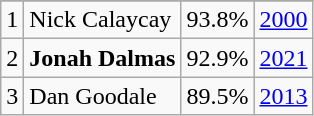<table class="wikitable">
<tr>
</tr>
<tr>
<td>1</td>
<td>Nick Calaycay</td>
<td><abbr>93.8%</abbr></td>
<td><a href='#'>2000</a></td>
</tr>
<tr>
<td>2</td>
<td><strong>Jonah Dalmas</strong></td>
<td><abbr>92.9%</abbr></td>
<td><a href='#'>2021</a></td>
</tr>
<tr>
<td>3</td>
<td>Dan Goodale</td>
<td><abbr>89.5%</abbr></td>
<td><a href='#'>2013</a></td>
</tr>
</table>
